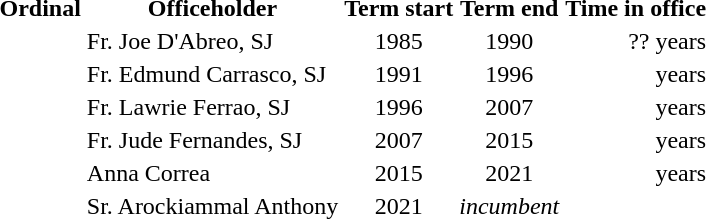<table>
<tr>
<th>Ordinal</th>
<th>Officeholder</th>
<th>Term start</th>
<th>Term end</th>
<th>Time in office</th>
</tr>
<tr>
<td align=center></td>
<td>Fr. Joe D'Abreo, SJ</td>
<td align=center>1985</td>
<td align=center>1990</td>
<td align=right>?? years</td>
</tr>
<tr>
<td align=center></td>
<td>Fr. Edmund Carrasco, SJ</td>
<td align=center>1991</td>
<td align=center>1996</td>
<td align=right> years</td>
</tr>
<tr>
<td align=center></td>
<td>Fr. Lawrie Ferrao, SJ</td>
<td align=center>1996</td>
<td align=center>2007</td>
<td align=right> years</td>
</tr>
<tr>
<td align=center></td>
<td>Fr. Jude Fernandes, SJ</td>
<td align=center>2007</td>
<td align=center>2015</td>
<td align=right> years</td>
</tr>
<tr>
<td align=center></td>
<td>Anna Correa</td>
<td align=center>2015</td>
<td align=center>2021</td>
<td align=right> years</td>
</tr>
<tr>
<td align=center></td>
<td>Sr. Arockiammal Anthony</td>
<td align=center>2021</td>
<td align=center><em>incumbent</em></td>
<td align=right></td>
</tr>
<tr>
</tr>
</table>
